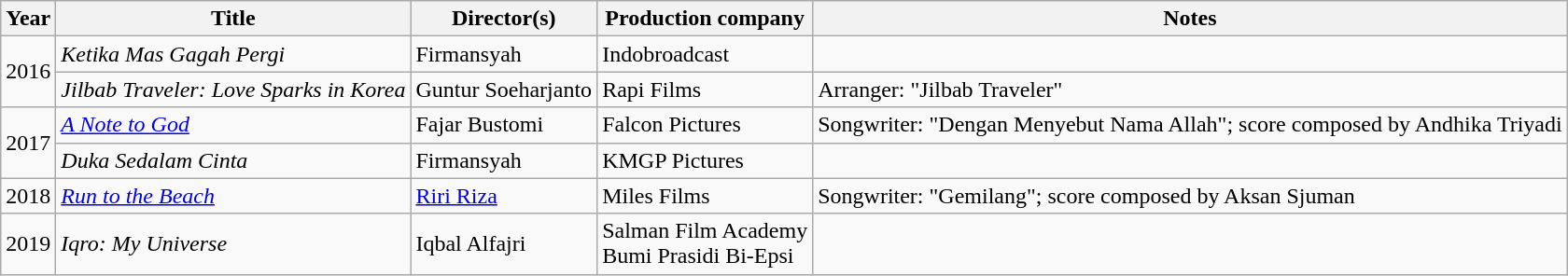<table class="wikitable sortable">
<tr>
<th>Year</th>
<th>Title</th>
<th>Director(s)</th>
<th>Production company</th>
<th>Notes</th>
</tr>
<tr>
<td rowspan="2">2016</td>
<td><em>Ketika Mas Gagah Pergi</em></td>
<td>Firmansyah</td>
<td>Indobroadcast</td>
<td></td>
</tr>
<tr>
<td><em>Jilbab Traveler: Love Sparks in Korea</em></td>
<td>Guntur Soeharjanto</td>
<td>Rapi Films</td>
<td>Arranger: "Jilbab Traveler"</td>
</tr>
<tr>
<td rowspan="2">2017</td>
<td><em><a href='#'>A Note to God</a></em></td>
<td>Fajar Bustomi</td>
<td>Falcon Pictures</td>
<td>Songwriter: "Dengan Menyebut Nama Allah"; score composed by Andhika Triyadi</td>
</tr>
<tr>
<td><em>Duka Sedalam Cinta</em></td>
<td>Firmansyah</td>
<td>KMGP Pictures</td>
<td></td>
</tr>
<tr>
<td>2018</td>
<td><em><a href='#'>Run to the Beach</a></em></td>
<td><a href='#'>Riri Riza</a></td>
<td>Miles Films</td>
<td>Songwriter: "Gemilang"; score composed by Aksan Sjuman</td>
</tr>
<tr>
<td>2019</td>
<td><em>Iqro: My Universe</em></td>
<td>Iqbal Alfajri</td>
<td>Salman Film Academy<br>Bumi Prasidi Bi-Epsi</td>
<td></td>
</tr>
</table>
